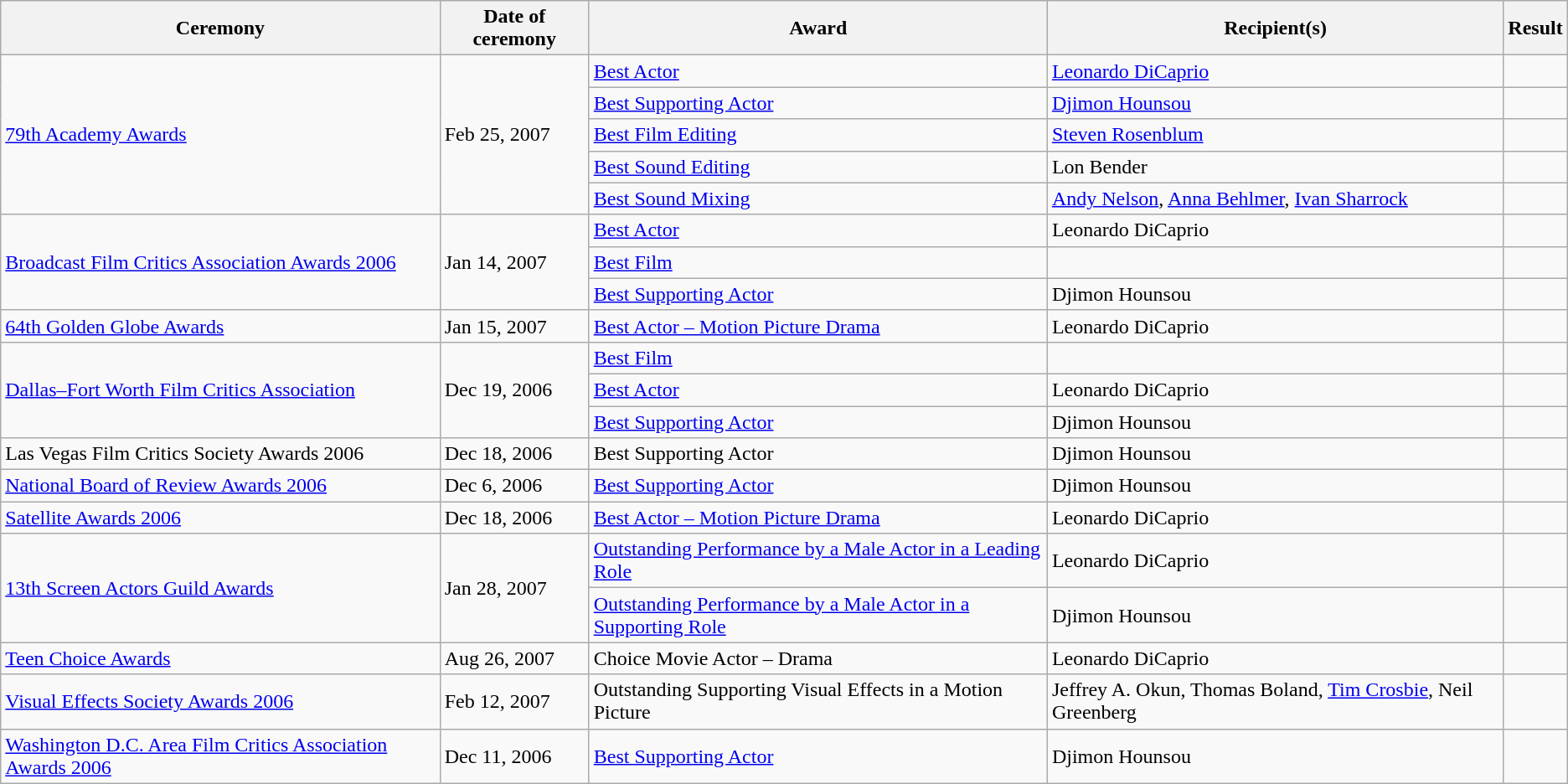<table class="wikitable">
<tr>
<th>Ceremony</th>
<th>Date of ceremony</th>
<th>Award</th>
<th>Recipient(s)</th>
<th>Result</th>
</tr>
<tr>
<td rowspan="5"><a href='#'>79th Academy Awards</a></td>
<td rowspan="5">Feb 25, 2007</td>
<td><a href='#'>Best Actor</a></td>
<td><a href='#'>Leonardo DiCaprio</a></td>
<td></td>
</tr>
<tr>
<td><a href='#'>Best Supporting Actor</a></td>
<td><a href='#'>Djimon Hounsou</a></td>
<td></td>
</tr>
<tr>
<td><a href='#'>Best Film Editing</a></td>
<td><a href='#'>Steven Rosenblum</a></td>
<td></td>
</tr>
<tr>
<td><a href='#'>Best Sound Editing</a></td>
<td>Lon Bender</td>
<td></td>
</tr>
<tr>
<td><a href='#'>Best Sound Mixing</a></td>
<td><a href='#'>Andy Nelson</a>, <a href='#'>Anna Behlmer</a>, <a href='#'>Ivan Sharrock</a></td>
<td></td>
</tr>
<tr>
<td rowspan="3"><a href='#'>Broadcast Film Critics Association Awards 2006</a></td>
<td rowspan="3">Jan 14, 2007</td>
<td><a href='#'>Best Actor</a></td>
<td>Leonardo DiCaprio</td>
<td></td>
</tr>
<tr>
<td><a href='#'>Best Film</a></td>
<td></td>
<td></td>
</tr>
<tr>
<td><a href='#'>Best Supporting Actor</a></td>
<td>Djimon Hounsou</td>
<td></td>
</tr>
<tr>
<td><a href='#'>64th Golden Globe Awards</a></td>
<td>Jan 15, 2007</td>
<td><a href='#'>Best Actor – Motion Picture Drama</a></td>
<td>Leonardo DiCaprio</td>
<td></td>
</tr>
<tr>
<td rowspan="3"><a href='#'>Dallas–Fort Worth Film Critics Association</a></td>
<td rowspan="3">Dec 19, 2006</td>
<td><a href='#'>Best Film</a></td>
<td></td>
<td></td>
</tr>
<tr>
<td><a href='#'>Best Actor</a></td>
<td>Leonardo DiCaprio</td>
<td></td>
</tr>
<tr>
<td><a href='#'>Best Supporting Actor</a></td>
<td>Djimon Hounsou</td>
<td></td>
</tr>
<tr>
<td>Las Vegas Film Critics Society Awards 2006</td>
<td>Dec 18, 2006</td>
<td>Best Supporting Actor</td>
<td>Djimon Hounsou</td>
<td></td>
</tr>
<tr>
<td><a href='#'>National Board of Review Awards 2006</a></td>
<td>Dec 6, 2006</td>
<td><a href='#'>Best Supporting Actor</a></td>
<td>Djimon Hounsou</td>
<td></td>
</tr>
<tr>
<td><a href='#'>Satellite Awards 2006</a></td>
<td>Dec 18, 2006</td>
<td><a href='#'>Best Actor – Motion Picture Drama</a></td>
<td>Leonardo DiCaprio</td>
<td></td>
</tr>
<tr>
<td rowspan="2"><a href='#'>13th Screen Actors Guild Awards</a></td>
<td rowspan="2">Jan 28, 2007</td>
<td><a href='#'>Outstanding Performance by a Male Actor in a Leading Role</a></td>
<td>Leonardo DiCaprio</td>
<td></td>
</tr>
<tr>
<td><a href='#'>Outstanding Performance by a Male Actor in a Supporting Role</a></td>
<td>Djimon Hounsou</td>
<td></td>
</tr>
<tr>
<td><a href='#'>Teen Choice Awards</a></td>
<td>Aug 26, 2007</td>
<td>Choice Movie Actor – Drama</td>
<td>Leonardo DiCaprio </td>
<td></td>
</tr>
<tr>
<td><a href='#'>Visual Effects Society Awards 2006</a></td>
<td>Feb 12, 2007</td>
<td>Outstanding Supporting Visual Effects in a Motion Picture</td>
<td>Jeffrey A. Okun, Thomas Boland, <a href='#'>Tim Crosbie</a>, Neil Greenberg</td>
<td></td>
</tr>
<tr>
<td><a href='#'>Washington D.C. Area Film Critics Association Awards 2006</a></td>
<td>Dec 11, 2006</td>
<td><a href='#'>Best Supporting Actor</a></td>
<td>Djimon Hounsou</td>
<td></td>
</tr>
</table>
